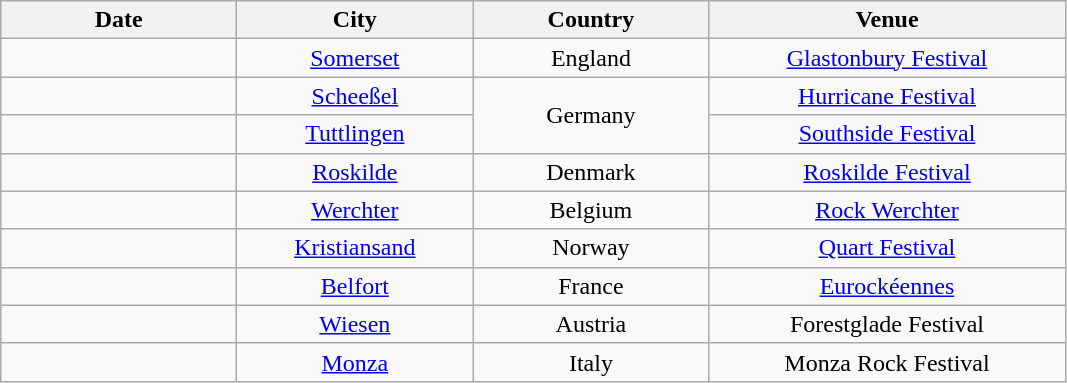<table class="wikitable" style="text-align:center;">
<tr>
<th style="width:150px;">Date</th>
<th style="width:150px;">City</th>
<th style="width:150px;">Country</th>
<th style="width:230px;">Venue</th>
</tr>
<tr>
<td></td>
<td><a href='#'>Somerset</a></td>
<td>England</td>
<td><a href='#'>Glastonbury Festival</a></td>
</tr>
<tr>
<td></td>
<td><a href='#'>Scheeßel</a></td>
<td rowspan="2">Germany</td>
<td><a href='#'>Hurricane Festival</a></td>
</tr>
<tr>
<td></td>
<td><a href='#'>Tuttlingen</a></td>
<td><a href='#'>Southside Festival</a></td>
</tr>
<tr>
<td></td>
<td><a href='#'>Roskilde</a></td>
<td>Denmark</td>
<td><a href='#'>Roskilde Festival</a></td>
</tr>
<tr>
<td></td>
<td><a href='#'>Werchter</a></td>
<td>Belgium</td>
<td><a href='#'>Rock Werchter</a></td>
</tr>
<tr>
<td></td>
<td><a href='#'>Kristiansand</a></td>
<td>Norway</td>
<td><a href='#'>Quart Festival</a></td>
</tr>
<tr>
<td></td>
<td><a href='#'>Belfort</a></td>
<td>France</td>
<td><a href='#'>Eurockéennes</a></td>
</tr>
<tr>
<td></td>
<td><a href='#'>Wiesen</a></td>
<td>Austria</td>
<td>Forestglade Festival</td>
</tr>
<tr>
<td></td>
<td><a href='#'>Monza</a></td>
<td>Italy</td>
<td>Monza Rock Festival</td>
</tr>
</table>
